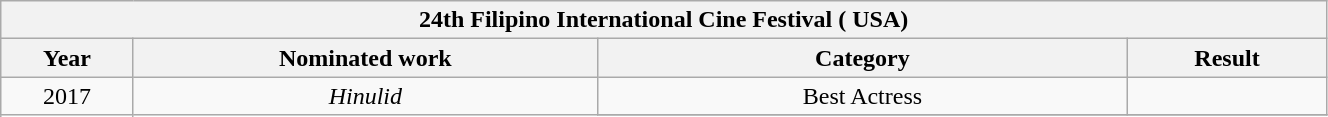<table width="70%" class="wikitable sortable">
<tr>
<th colspan="4" align="center">24th Filipino International Cine Festival ( USA)</th>
</tr>
<tr>
<th width="10%">Year</th>
<th width="35%">Nominated work</th>
<th width="40%">Category</th>
<th width="15%">Result</th>
</tr>
<tr>
<td rowspan = 2 align="center">2017</td>
<td rowspan = 2 align="center"><em>Hinulid</em></td>
<td align="center">Best Actress</td>
<td></td>
</tr>
<tr>
</tr>
</table>
